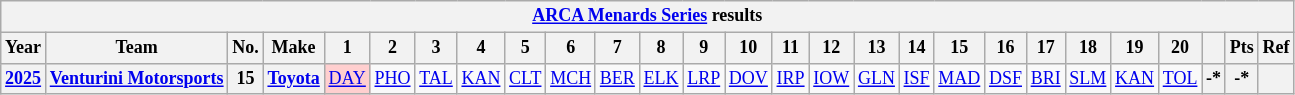<table class="wikitable" style="text-align:center; font-size:75%">
<tr>
<th colspan="27"><a href='#'>ARCA Menards Series</a> results</th>
</tr>
<tr>
<th>Year</th>
<th>Team</th>
<th>No.</th>
<th>Make</th>
<th>1</th>
<th>2</th>
<th>3</th>
<th>4</th>
<th>5</th>
<th>6</th>
<th>7</th>
<th>8</th>
<th>9</th>
<th>10</th>
<th>11</th>
<th>12</th>
<th>13</th>
<th>14</th>
<th>15</th>
<th>16</th>
<th>17</th>
<th>18</th>
<th>19</th>
<th>20</th>
<th></th>
<th>Pts</th>
<th>Ref</th>
</tr>
<tr>
<th><a href='#'>2025</a></th>
<th><a href='#'>Venturini Motorsports</a></th>
<th>15</th>
<th><a href='#'>Toyota</a></th>
<td style="background:#FFCFCF;"><a href='#'>DAY</a><br></td>
<td><a href='#'>PHO</a></td>
<td><a href='#'>TAL</a></td>
<td><a href='#'>KAN</a></td>
<td><a href='#'>CLT</a></td>
<td><a href='#'>MCH</a></td>
<td><a href='#'>BER</a></td>
<td><a href='#'>ELK</a></td>
<td><a href='#'>LRP</a></td>
<td><a href='#'>DOV</a></td>
<td><a href='#'>IRP</a></td>
<td><a href='#'>IOW</a></td>
<td><a href='#'>GLN</a></td>
<td><a href='#'>ISF</a></td>
<td><a href='#'>MAD</a></td>
<td><a href='#'>DSF</a></td>
<td><a href='#'>BRI</a></td>
<td><a href='#'>SLM</a></td>
<td><a href='#'>KAN</a></td>
<td><a href='#'>TOL</a></td>
<th>-*</th>
<th>-*</th>
<th></th>
</tr>
</table>
